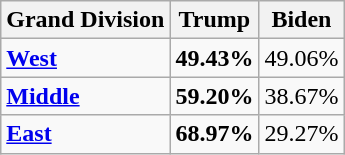<table class="wikitable sortable">
<tr>
<th>Grand Division</th>
<th>Trump</th>
<th>Biden</th>
</tr>
<tr>
<td><strong><a href='#'>West</a></strong></td>
<td><strong>49.43%</strong></td>
<td>49.06%</td>
</tr>
<tr>
<td><strong><a href='#'>Middle</a></strong></td>
<td><strong>59.20%</strong></td>
<td>38.67%</td>
</tr>
<tr>
<td><a href='#'><strong>East</strong></a></td>
<td><strong>68.97%</strong></td>
<td>29.27%</td>
</tr>
</table>
